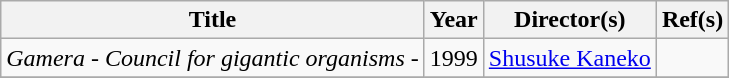<table class="wikitable sortable">
<tr>
<th scope="col">Title</th>
<th scope="col">Year</th>
<th scope="col">Director(s)</th>
<th scope="col" class="unsortable">Ref(s)</th>
</tr>
<tr>
<td><em>Gamera - Council for gigantic organisms -</em></td>
<td style="text-align:center">1999</td>
<td><a href='#'>Shusuke Kaneko</a></td>
<td style="text-align:center"></td>
</tr>
<tr>
</tr>
</table>
